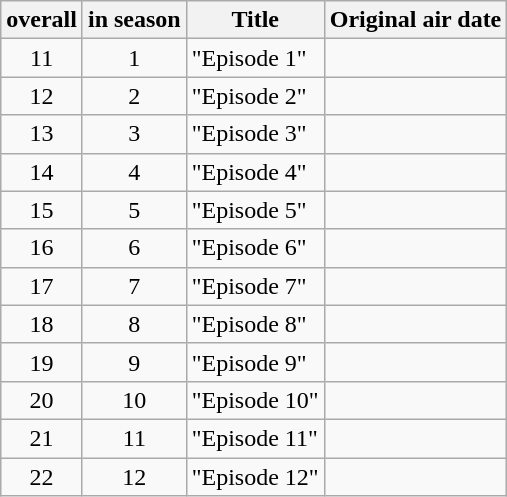<table class="wikitable" style="text-align:center">
<tr>
<th> overall</th>
<th> in season</th>
<th>Title</th>
<th>Original air date</th>
</tr>
<tr>
<td>11</td>
<td>1</td>
<td style="text-align:left">"Episode 1"</td>
<td></td>
</tr>
<tr>
<td>12</td>
<td>2</td>
<td style="text-align:left">"Episode 2"</td>
<td></td>
</tr>
<tr>
<td>13</td>
<td>3</td>
<td style="text-align:left">"Episode 3"</td>
<td></td>
</tr>
<tr>
<td>14</td>
<td>4</td>
<td style="text-align:left">"Episode 4"</td>
<td></td>
</tr>
<tr>
<td>15</td>
<td>5</td>
<td style="text-align:left">"Episode 5"</td>
<td></td>
</tr>
<tr>
<td>16</td>
<td>6</td>
<td style="text-align:left">"Episode 6"</td>
<td></td>
</tr>
<tr>
<td>17</td>
<td>7</td>
<td style="text-align:left">"Episode 7"</td>
<td></td>
</tr>
<tr>
<td>18</td>
<td>8</td>
<td style="text-align:left">"Episode 8"</td>
<td></td>
</tr>
<tr>
<td>19</td>
<td>9</td>
<td style="text-align:left">"Episode 9"</td>
<td></td>
</tr>
<tr>
<td>20</td>
<td>10</td>
<td style="text-align:left">"Episode 10"</td>
<td></td>
</tr>
<tr>
<td>21</td>
<td>11</td>
<td style="text-align:left">"Episode 11"</td>
<td></td>
</tr>
<tr>
<td>22</td>
<td>12</td>
<td style="text-align:left">"Episode 12"</td>
<td></td>
</tr>
</table>
